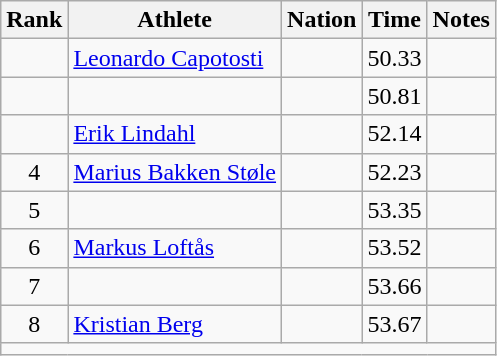<table class="wikitable sortable" style="text-align:center;">
<tr>
<th scope="col" style="width: 10px;">Rank</th>
<th scope="col">Athlete</th>
<th scope="col">Nation</th>
<th scope="col">Time</th>
<th scope="col">Notes</th>
</tr>
<tr>
<td></td>
<td align=left><a href='#'>Leonardo Capotosti</a></td>
<td align=left></td>
<td>50.33</td>
<td></td>
</tr>
<tr>
<td></td>
<td align=left></td>
<td align=left></td>
<td>50.81</td>
<td></td>
</tr>
<tr>
<td></td>
<td align=left><a href='#'>Erik Lindahl</a></td>
<td align=left></td>
<td>52.14</td>
<td></td>
</tr>
<tr>
<td>4</td>
<td align=left><a href='#'>Marius Bakken Støle</a></td>
<td align=left></td>
<td>52.23</td>
<td></td>
</tr>
<tr>
<td>5</td>
<td align=left></td>
<td align=left></td>
<td>53.35</td>
<td></td>
</tr>
<tr>
<td>6</td>
<td align=left><a href='#'>Markus Loftås</a></td>
<td align=left></td>
<td>53.52</td>
<td></td>
</tr>
<tr>
<td>7</td>
<td align=left></td>
<td align=left></td>
<td>53.66</td>
<td></td>
</tr>
<tr>
<td>8</td>
<td align=left><a href='#'>Kristian Berg</a></td>
<td align=left></td>
<td>53.67</td>
<td></td>
</tr>
<tr class="sortbottom">
<td colspan="5"></td>
</tr>
</table>
